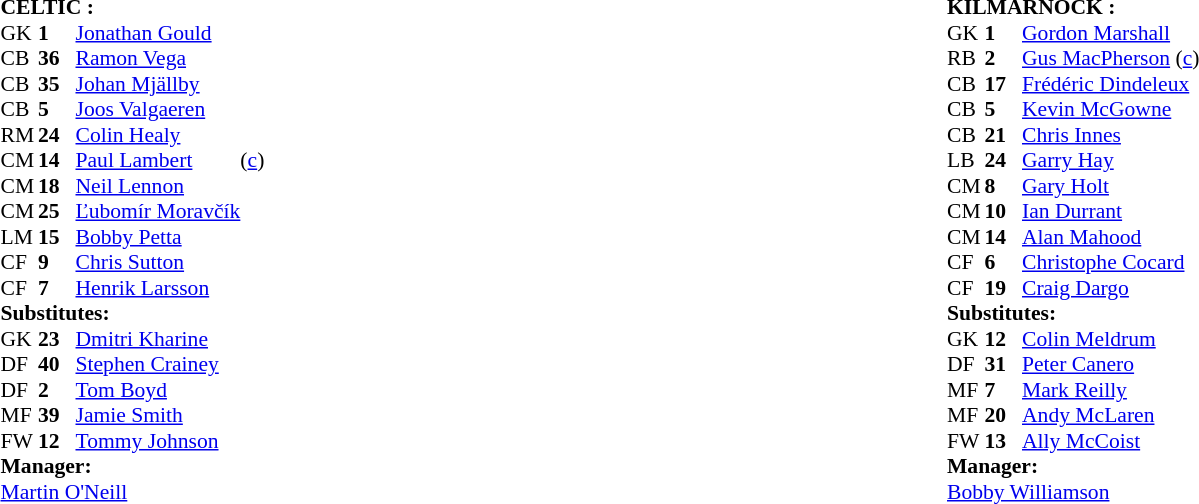<table width="100%">
<tr>
<td valign="top" width="50%"><br><table style="font-size: 90%" cellspacing="0" cellpadding="0">
<tr>
<td colspan="4"><strong>CELTIC :</strong></td>
</tr>
<tr>
<th width="25"></th>
<th width="25"></th>
</tr>
<tr>
<td>GK</td>
<td><strong>1</strong></td>
<td> <a href='#'>Jonathan Gould</a></td>
</tr>
<tr>
<td>CB</td>
<td><strong>36</strong></td>
<td> <a href='#'>Ramon Vega</a></td>
</tr>
<tr>
<td>CB</td>
<td><strong>35</strong></td>
<td> <a href='#'>Johan Mjällby</a></td>
</tr>
<tr>
<td>CB</td>
<td><strong>5</strong></td>
<td> <a href='#'>Joos Valgaeren</a></td>
</tr>
<tr>
<td>RM</td>
<td><strong>24</strong></td>
<td> <a href='#'>Colin Healy</a></td>
</tr>
<tr>
<td>CM</td>
<td><strong>14</strong></td>
<td> <a href='#'>Paul Lambert</a></td>
<td></td>
<td>(<a href='#'>c</a>)</td>
</tr>
<tr>
<td>CM</td>
<td><strong>18</strong></td>
<td> <a href='#'>Neil Lennon</a></td>
</tr>
<tr>
<td>CM</td>
<td><strong>25</strong></td>
<td> <a href='#'>Ľubomír Moravčík</a></td>
<td></td>
<td></td>
</tr>
<tr>
<td>LM</td>
<td><strong>15</strong></td>
<td> <a href='#'>Bobby Petta</a></td>
<td></td>
<td></td>
</tr>
<tr>
<td>CF</td>
<td><strong>9</strong></td>
<td> <a href='#'>Chris Sutton</a></td>
<td></td>
<td></td>
</tr>
<tr>
<td>CF</td>
<td><strong>7</strong></td>
<td> <a href='#'>Henrik Larsson</a></td>
</tr>
<tr>
<td colspan=4><strong>Substitutes:</strong></td>
</tr>
<tr>
<td>GK</td>
<td><strong>23</strong></td>
<td> <a href='#'>Dmitri Kharine</a></td>
</tr>
<tr>
<td>DF</td>
<td><strong>40</strong></td>
<td> <a href='#'>Stephen Crainey</a></td>
<td></td>
<td> </td>
</tr>
<tr>
<td>DF</td>
<td><strong>2</strong></td>
<td> <a href='#'>Tom Boyd</a></td>
<td></td>
<td></td>
</tr>
<tr>
<td>MF</td>
<td><strong>39</strong></td>
<td> <a href='#'>Jamie Smith</a></td>
<td></td>
<td></td>
</tr>
<tr>
<td>FW</td>
<td><strong>12</strong></td>
<td> <a href='#'>Tommy Johnson</a></td>
</tr>
<tr>
<td colspan=4><strong>Manager:</strong></td>
</tr>
<tr>
<td colspan="4"> <a href='#'>Martin O'Neill</a></td>
</tr>
</table>
</td>
<td valign="top" width="50%"><br><table style="font-size: 90%" cellspacing="0" cellpadding="0">
<tr>
<td colspan="4"><strong>KILMARNOCK :</strong></td>
</tr>
<tr>
<th width="25"></th>
<th width="25"></th>
</tr>
<tr>
<td>GK</td>
<td><strong>1</strong></td>
<td> <a href='#'>Gordon Marshall</a></td>
</tr>
<tr>
<td>RB</td>
<td><strong>2</strong></td>
<td> <a href='#'>Gus MacPherson</a> (<a href='#'>c</a>)</td>
</tr>
<tr>
<td>CB</td>
<td><strong>17</strong></td>
<td> <a href='#'>Frédéric Dindeleux</a></td>
<td></td>
<td></td>
</tr>
<tr>
<td>CB</td>
<td><strong>5</strong></td>
<td> <a href='#'>Kevin McGowne</a></td>
</tr>
<tr>
<td>CB</td>
<td><strong>21</strong></td>
<td> <a href='#'>Chris Innes</a></td>
</tr>
<tr>
<td>LB</td>
<td><strong>24</strong></td>
<td> <a href='#'>Garry Hay</a></td>
</tr>
<tr>
<td>CM</td>
<td><strong>8</strong></td>
<td> <a href='#'>Gary Holt</a></td>
</tr>
<tr>
<td>CM</td>
<td><strong>10</strong></td>
<td> <a href='#'>Ian Durrant</a></td>
<td></td>
<td></td>
</tr>
<tr>
<td>CM</td>
<td><strong>14</strong></td>
<td> <a href='#'>Alan Mahood</a></td>
</tr>
<tr>
<td>CF</td>
<td><strong>6</strong></td>
<td> <a href='#'>Christophe Cocard</a></td>
<td></td>
<td></td>
</tr>
<tr>
<td>CF</td>
<td><strong>19</strong></td>
<td> <a href='#'>Craig Dargo</a></td>
</tr>
<tr>
<td colspan=4><strong>Substitutes:</strong></td>
</tr>
<tr>
<td>GK</td>
<td><strong>12</strong></td>
<td> <a href='#'>Colin Meldrum</a></td>
</tr>
<tr>
<td>DF</td>
<td><strong>31</strong></td>
<td> <a href='#'>Peter Canero</a></td>
<td></td>
<td></td>
</tr>
<tr>
<td>MF</td>
<td><strong>7</strong></td>
<td> <a href='#'>Mark Reilly</a></td>
<td></td>
<td></td>
</tr>
<tr>
<td>MF</td>
<td><strong>20</strong></td>
<td> <a href='#'>Andy McLaren</a></td>
<td></td>
<td></td>
</tr>
<tr>
<td>FW</td>
<td><strong>13</strong></td>
<td> <a href='#'>Ally McCoist</a></td>
</tr>
<tr>
<td colspan=4><strong>Manager:</strong></td>
</tr>
<tr>
<td colspan="4"> <a href='#'>Bobby Williamson</a></td>
</tr>
</table>
</td>
</tr>
</table>
